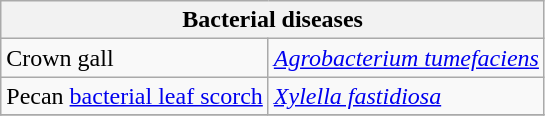<table class="wikitable" style="clear">
<tr>
<th colspan=2><strong>Bacterial diseases</strong><br></th>
</tr>
<tr>
<td>Crown gall</td>
<td><em><a href='#'>Agrobacterium tumefaciens</a></em></td>
</tr>
<tr>
<td>Pecan <a href='#'>bacterial leaf scorch</a></td>
<td><em><a href='#'>Xylella fastidiosa</a></em></td>
</tr>
<tr>
</tr>
</table>
